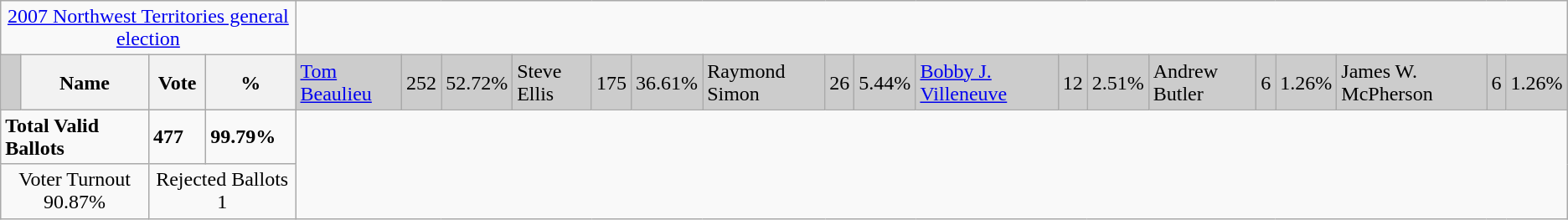<table class="wikitable">
<tr>
<td colspan=4 align=center><a href='#'>2007 Northwest Territories general election</a></td>
</tr>
<tr bgcolor="CCCCCC">
<td> </td>
<th><strong>Name</strong></th>
<th><strong>Vote</strong></th>
<th><strong>%</strong><br></th>
<td><a href='#'>Tom Beaulieu</a></td>
<td>252</td>
<td>52.72%<br></td>
<td>Steve Ellis</td>
<td>175</td>
<td>36.61%<br></td>
<td>Raymond Simon</td>
<td>26</td>
<td>5.44%<br></td>
<td><a href='#'>Bobby J. Villeneuve</a></td>
<td>12</td>
<td>2.51%<br></td>
<td>Andrew Butler</td>
<td>6</td>
<td>1.26%<br></td>
<td>James W. McPherson</td>
<td>6</td>
<td>1.26%</td>
</tr>
<tr>
<td colspan=2><strong>Total Valid Ballots</strong></td>
<td><strong>477</strong></td>
<td><strong>99.79%</strong></td>
</tr>
<tr>
<td colspan=2 align=center>Voter Turnout 90.87%</td>
<td colspan=2 align=center>Rejected Ballots 1</td>
</tr>
</table>
